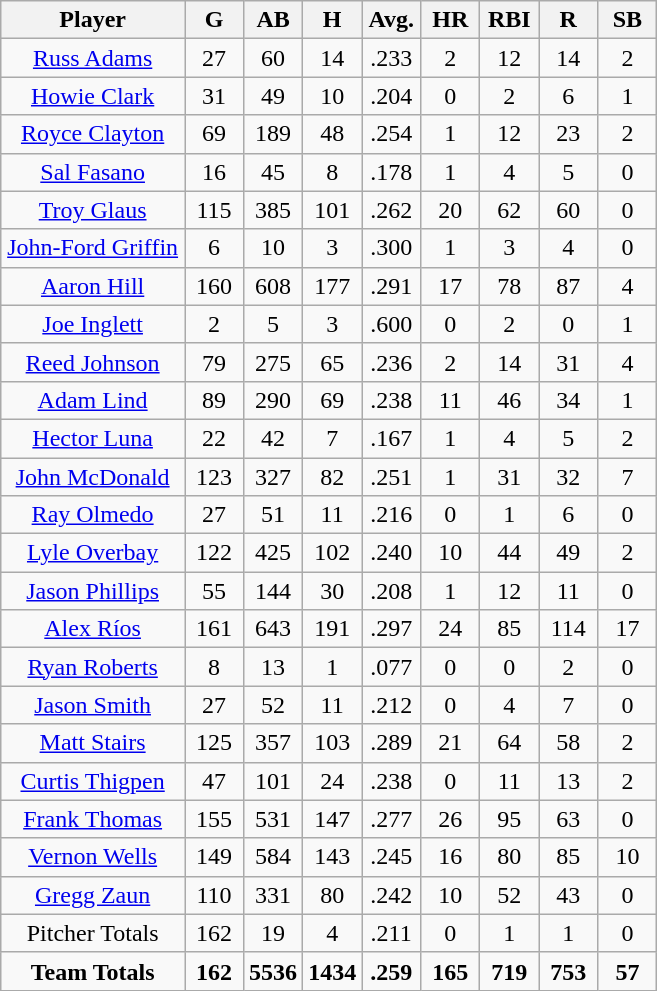<table class="wikitable sortable">
<tr>
<th bgcolor="#DDDDFF" width="28%">Player</th>
<th bgcolor="#DDDDFF" width="9%">G</th>
<th bgcolor="#DDDDFF" width="9%">AB</th>
<th bgcolor="#DDDDFF" width="9%">H</th>
<th bgcolor="#DDDDFF" width="9%">Avg.</th>
<th bgcolor="#DDDDFF" width="9%">HR</th>
<th bgcolor="#DDDDFF" width="9%">RBI</th>
<th bgcolor="#DDDDFF" width="9%">R</th>
<th bgcolor="#DDDDFF" width="9%">SB</th>
</tr>
<tr align="center">
<td><a href='#'>Russ Adams</a></td>
<td>27</td>
<td>60</td>
<td>14</td>
<td>.233</td>
<td>2</td>
<td>12</td>
<td>14</td>
<td>2</td>
</tr>
<tr align=center>
<td><a href='#'>Howie Clark</a></td>
<td>31</td>
<td>49</td>
<td>10</td>
<td>.204</td>
<td>0</td>
<td>2</td>
<td>6</td>
<td>1</td>
</tr>
<tr align=center>
<td><a href='#'>Royce Clayton</a></td>
<td>69</td>
<td>189</td>
<td>48</td>
<td>.254</td>
<td>1</td>
<td>12</td>
<td>23</td>
<td>2</td>
</tr>
<tr align=center>
<td><a href='#'>Sal Fasano</a></td>
<td>16</td>
<td>45</td>
<td>8</td>
<td>.178</td>
<td>1</td>
<td>4</td>
<td>5</td>
<td>0</td>
</tr>
<tr align=center>
<td><a href='#'>Troy Glaus</a></td>
<td>115</td>
<td>385</td>
<td>101</td>
<td>.262</td>
<td>20</td>
<td>62</td>
<td>60</td>
<td>0</td>
</tr>
<tr align=center>
<td><a href='#'>John-Ford Griffin</a></td>
<td>6</td>
<td>10</td>
<td>3</td>
<td>.300</td>
<td>1</td>
<td>3</td>
<td>4</td>
<td>0</td>
</tr>
<tr align=center>
<td><a href='#'>Aaron Hill</a></td>
<td>160</td>
<td>608</td>
<td>177</td>
<td>.291</td>
<td>17</td>
<td>78</td>
<td>87</td>
<td>4</td>
</tr>
<tr align="center">
<td><a href='#'>Joe Inglett</a></td>
<td>2</td>
<td>5</td>
<td>3</td>
<td>.600</td>
<td>0</td>
<td>2</td>
<td>0</td>
<td>1</td>
</tr>
<tr align=center>
<td><a href='#'>Reed Johnson</a></td>
<td>79</td>
<td>275</td>
<td>65</td>
<td>.236</td>
<td>2</td>
<td>14</td>
<td>31</td>
<td>4</td>
</tr>
<tr align=center>
<td><a href='#'>Adam Lind</a></td>
<td>89</td>
<td>290</td>
<td>69</td>
<td>.238</td>
<td>11</td>
<td>46</td>
<td>34</td>
<td>1</td>
</tr>
<tr align=center>
<td><a href='#'>Hector Luna</a></td>
<td>22</td>
<td>42</td>
<td>7</td>
<td>.167</td>
<td>1</td>
<td>4</td>
<td>5</td>
<td>2</td>
</tr>
<tr align=center>
<td><a href='#'>John McDonald</a></td>
<td>123</td>
<td>327</td>
<td>82</td>
<td>.251</td>
<td>1</td>
<td>31</td>
<td>32</td>
<td>7</td>
</tr>
<tr align=center>
<td><a href='#'>Ray Olmedo</a></td>
<td>27</td>
<td>51</td>
<td>11</td>
<td>.216</td>
<td>0</td>
<td>1</td>
<td>6</td>
<td>0</td>
</tr>
<tr align=center>
<td><a href='#'>Lyle Overbay</a></td>
<td>122</td>
<td>425</td>
<td>102</td>
<td>.240</td>
<td>10</td>
<td>44</td>
<td>49</td>
<td>2</td>
</tr>
<tr align="center">
<td><a href='#'>Jason Phillips</a></td>
<td>55</td>
<td>144</td>
<td>30</td>
<td>.208</td>
<td>1</td>
<td>12</td>
<td>11</td>
<td>0</td>
</tr>
<tr align=center>
<td><a href='#'>Alex Ríos</a></td>
<td>161</td>
<td>643</td>
<td>191</td>
<td>.297</td>
<td>24</td>
<td>85</td>
<td>114</td>
<td>17</td>
</tr>
<tr align="center">
<td><a href='#'>Ryan Roberts</a></td>
<td>8</td>
<td>13</td>
<td>1</td>
<td>.077</td>
<td>0</td>
<td>0</td>
<td>2</td>
<td>0</td>
</tr>
<tr align=center>
<td><a href='#'>Jason Smith</a></td>
<td>27</td>
<td>52</td>
<td>11</td>
<td>.212</td>
<td>0</td>
<td>4</td>
<td>7</td>
<td>0</td>
</tr>
<tr align=center>
<td><a href='#'>Matt Stairs</a></td>
<td>125</td>
<td>357</td>
<td>103</td>
<td>.289</td>
<td>21</td>
<td>64</td>
<td>58</td>
<td>2</td>
</tr>
<tr align=center>
<td><a href='#'>Curtis Thigpen</a></td>
<td>47</td>
<td>101</td>
<td>24</td>
<td>.238</td>
<td>0</td>
<td>11</td>
<td>13</td>
<td>2</td>
</tr>
<tr align=center>
<td><a href='#'>Frank Thomas</a></td>
<td>155</td>
<td>531</td>
<td>147</td>
<td>.277</td>
<td>26</td>
<td>95</td>
<td>63</td>
<td>0</td>
</tr>
<tr align="center">
<td><a href='#'>Vernon Wells</a></td>
<td>149</td>
<td>584</td>
<td>143</td>
<td>.245</td>
<td>16</td>
<td>80</td>
<td>85</td>
<td>10</td>
</tr>
<tr align=center>
<td><a href='#'>Gregg Zaun</a></td>
<td>110</td>
<td>331</td>
<td>80</td>
<td>.242</td>
<td>10</td>
<td>52</td>
<td>43</td>
<td>0</td>
</tr>
<tr align=center>
<td>Pitcher Totals</td>
<td>162</td>
<td>19</td>
<td>4</td>
<td>.211</td>
<td>0</td>
<td>1</td>
<td>1</td>
<td>0</td>
</tr>
<tr align=center>
<td><strong>Team Totals</strong></td>
<td><strong>162</strong></td>
<td><strong>5536</strong></td>
<td><strong>1434</strong></td>
<td><strong>.259</strong></td>
<td><strong>165</strong></td>
<td><strong>719</strong></td>
<td><strong>753</strong></td>
<td><strong>57</strong></td>
</tr>
</table>
